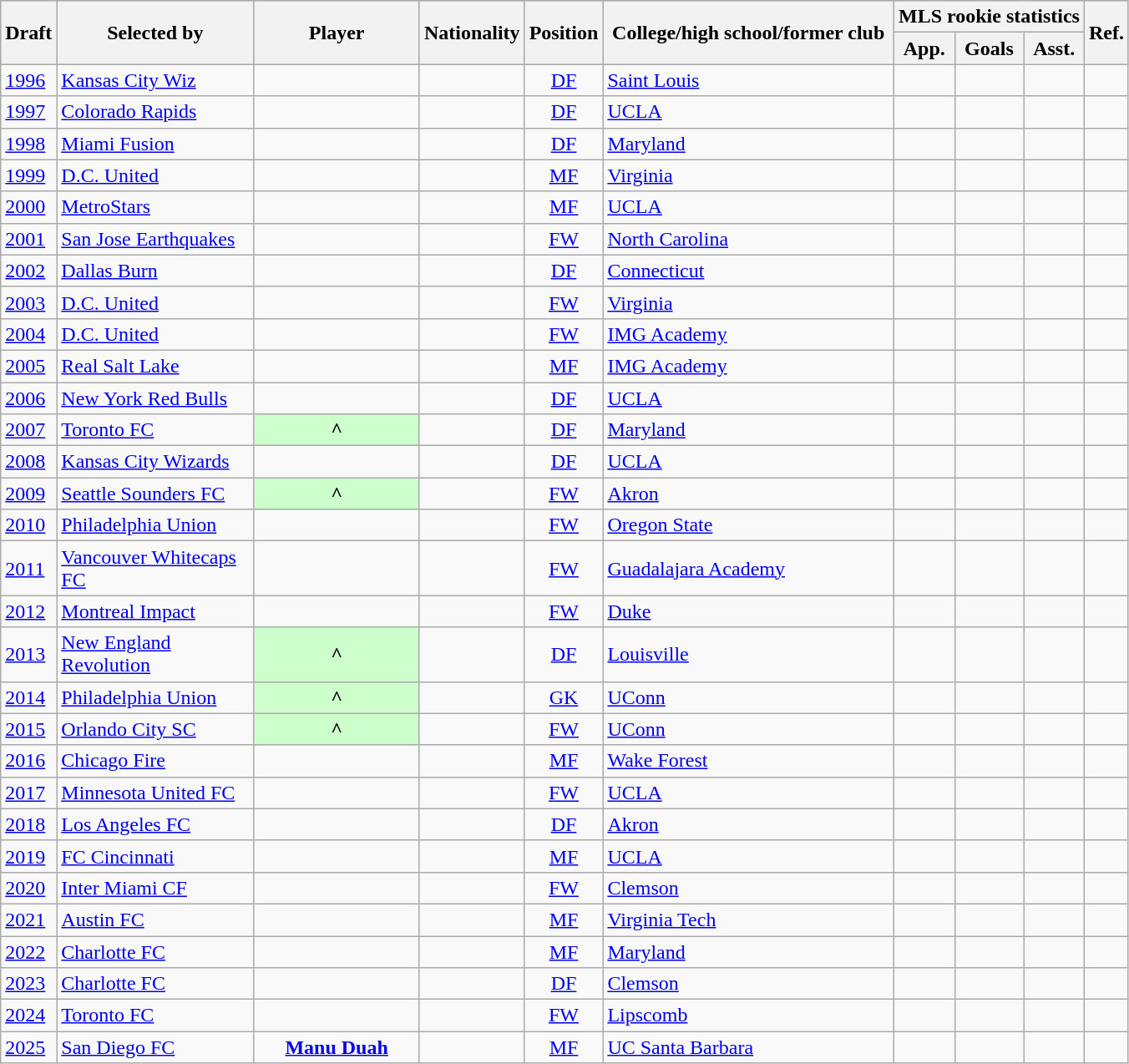<table class="wikitable plainrowheaders sortable" summary="Draft (sortable), Selected by (sortable), Player (sortable), Nationality (sortable), College/high school/former club (sortable), PPG (sortable), RPG (sortable), APG (sortable) and References">
<tr style="background-color:#c5c5c5">
<th rowspan=2 scope="col">Draft</th>
<th rowspan=2 scope="col" width=150>Selected by</th>
<th rowspan=2 scope="col" width=125>Player</th>
<th rowspan=2 scope="col">Nationality</th>
<th rowspan=2 scope="col">Position</th>
<th rowspan=2 scope="col" width=225>College/high school/former club</th>
<th colspan=3>MLS rookie statistics</th>
<th rowspan=2 scope="col" class="unsortable">Ref.</th>
</tr>
<tr>
<th scope="col">App.</th>
<th scope="col">Goals</th>
<th scope="col">Asst.</th>
</tr>
<tr>
<td><a href='#'>1996</a></td>
<td><a href='#'>Kansas City Wiz</a></td>
<th scope="row" style="background-color:transparent;"></th>
<td></td>
<td align=center><a href='#'>DF</a></td>
<td><a href='#'>Saint Louis</a></td>
<td align=center></td>
<td align=center></td>
<td align=center></td>
<td align=center></td>
</tr>
<tr>
<td><a href='#'>1997</a></td>
<td><a href='#'>Colorado Rapids</a></td>
<th scope="row" style="background-color:transparent;"></th>
<td></td>
<td align=center><a href='#'>DF</a></td>
<td><a href='#'>UCLA</a></td>
<td align=center></td>
<td align=center></td>
<td align=center></td>
<td align=center></td>
</tr>
<tr>
<td><a href='#'>1998</a></td>
<td><a href='#'>Miami Fusion</a></td>
<th scope="row" style="background-color:transparent;"></th>
<td></td>
<td align=center><a href='#'>DF</a></td>
<td><a href='#'>Maryland</a></td>
<td align=center></td>
<td align=center></td>
<td align=center></td>
<td align=center></td>
</tr>
<tr>
<td><a href='#'>1999</a></td>
<td><a href='#'>D.C. United</a></td>
<th scope="row" style="background-color:transparent;"></th>
<td></td>
<td align=center><a href='#'>MF</a></td>
<td><a href='#'>Virginia</a></td>
<td align=center></td>
<td align=center></td>
<td align=center></td>
<td align=center></td>
</tr>
<tr>
<td><a href='#'>2000</a></td>
<td><a href='#'>MetroStars</a></td>
<th scope="row" style="background-color:transparent;"></th>
<td></td>
<td align=center><a href='#'>MF</a></td>
<td><a href='#'>UCLA</a></td>
<td align=center></td>
<td align=center></td>
<td align=center></td>
<td align=center></td>
</tr>
<tr>
<td><a href='#'>2001</a></td>
<td><a href='#'>San Jose Earthquakes</a></td>
<th scope="row" style="background-color:transparent;"></th>
<td></td>
<td align=center><a href='#'>FW</a></td>
<td><a href='#'>North Carolina</a></td>
<td align=center></td>
<td align=center></td>
<td align=center></td>
<td align=center></td>
</tr>
<tr>
<td><a href='#'>2002</a></td>
<td><a href='#'>Dallas Burn</a></td>
<th scope="row" style="background-color:transparent;"></th>
<td></td>
<td align=center><a href='#'>DF</a></td>
<td><a href='#'>Connecticut</a></td>
<td align=center></td>
<td align=center></td>
<td align=center></td>
<td align=center></td>
</tr>
<tr>
<td><a href='#'>2003</a></td>
<td><a href='#'>D.C. United</a></td>
<th scope="row" style="background-color:transparent;"></th>
<td></td>
<td align=center><a href='#'>FW</a></td>
<td><a href='#'>Virginia</a></td>
<td align=center></td>
<td align=center></td>
<td align=center></td>
<td align=center></td>
</tr>
<tr>
<td><a href='#'>2004</a></td>
<td><a href='#'>D.C. United</a></td>
<th scope="row" style="background-color:transparent;"></th>
<td></td>
<td align=center><a href='#'>FW</a></td>
<td><a href='#'>IMG Academy</a></td>
<td align=center></td>
<td align=center></td>
<td align=center></td>
<td align=center></td>
</tr>
<tr>
<td><a href='#'>2005</a></td>
<td><a href='#'>Real Salt Lake</a></td>
<th scope="row" style="background-color:transparent;"></th>
<td></td>
<td align=center><a href='#'>MF</a></td>
<td><a href='#'>IMG Academy</a></td>
<td align=center></td>
<td align=center></td>
<td align=center></td>
<td align=center></td>
</tr>
<tr>
<td><a href='#'>2006</a></td>
<td><a href='#'>New York Red Bulls</a></td>
<th scope="row" style="background-color:transparent;"></th>
<td></td>
<td align=center><a href='#'>DF</a></td>
<td><a href='#'>UCLA</a></td>
<td align=center></td>
<td align=center></td>
<td align=center></td>
<td align=center></td>
</tr>
<tr>
<td><a href='#'>2007</a></td>
<td><a href='#'>Toronto FC</a></td>
<th scope="row" style="background-color:#CCFFCC;"><em></em>^</th>
<td></td>
<td align=center><a href='#'>DF</a></td>
<td><a href='#'>Maryland</a></td>
<td align=center></td>
<td align=center></td>
<td align=center></td>
<td align=center></td>
</tr>
<tr>
<td><a href='#'>2008</a></td>
<td><a href='#'>Kansas City Wizards</a></td>
<th scope="row" style="background-color:transparent;"></th>
<td></td>
<td align=center><a href='#'>DF</a></td>
<td><a href='#'>UCLA</a></td>
<td align=center></td>
<td align=center></td>
<td align=center></td>
<td align=center></td>
</tr>
<tr>
<td><a href='#'>2009</a></td>
<td><a href='#'>Seattle Sounders FC</a></td>
<th scope="row" style="background-color:#CCFFCC;">^</th>
<td></td>
<td align=center><a href='#'>FW</a></td>
<td><a href='#'>Akron</a></td>
<td align=center></td>
<td align=center></td>
<td align=center></td>
<td align=center></td>
</tr>
<tr>
<td><a href='#'>2010</a></td>
<td><a href='#'>Philadelphia Union</a></td>
<th scope="row" style="background-color:transparent;"></th>
<td></td>
<td align=center><a href='#'>FW</a></td>
<td><a href='#'>Oregon State</a></td>
<td align=center></td>
<td align=center></td>
<td align=center></td>
<td align=center></td>
</tr>
<tr>
<td><a href='#'>2011</a></td>
<td><a href='#'>Vancouver Whitecaps FC</a></td>
<th scope="row" style="background-color:transparent;"></th>
<td></td>
<td align=center><a href='#'>FW</a></td>
<td><a href='#'>Guadalajara Academy</a></td>
<td align=center></td>
<td align=center></td>
<td align=center></td>
<td align=center></td>
</tr>
<tr>
<td><a href='#'>2012</a></td>
<td><a href='#'>Montreal Impact</a></td>
<th scope="row" style="background-color:transparent;"></th>
<td></td>
<td align=center><a href='#'>FW</a></td>
<td><a href='#'>Duke</a></td>
<td align=center></td>
<td align=center></td>
<td align=center></td>
<td align=center></td>
</tr>
<tr>
<td><a href='#'>2013</a></td>
<td><a href='#'>New England Revolution</a></td>
<th scope="row" style="background-color:#CCFFCC;">^</th>
<td></td>
<td align=center><a href='#'>DF</a></td>
<td><a href='#'>Louisville</a></td>
<td align=center></td>
<td align=center></td>
<td align=center></td>
<td align=center></td>
</tr>
<tr>
<td><a href='#'>2014</a></td>
<td><a href='#'>Philadelphia Union</a></td>
<th scope="row" style="background-color:#CCFFCC;">^</th>
<td></td>
<td align=center><a href='#'>GK</a></td>
<td><a href='#'>UConn</a></td>
<td align=center></td>
<td align=center></td>
<td align=center></td>
<td align=center></td>
</tr>
<tr>
<td><a href='#'>2015</a></td>
<td><a href='#'>Orlando City SC</a></td>
<th scope="row" style="background-color:#CCFFCC;"><em></em>^</th>
<td></td>
<td align=center><a href='#'>FW</a></td>
<td><a href='#'>UConn</a></td>
<td align=center></td>
<td align=center></td>
<td align=center></td>
<td align=center></td>
</tr>
<tr>
<td><a href='#'>2016</a></td>
<td><a href='#'>Chicago Fire</a></td>
<th scope="row" style="background-color:transparent;"></th>
<td></td>
<td align=center><a href='#'>MF</a></td>
<td><a href='#'>Wake Forest</a></td>
<td align=center></td>
<td align=center></td>
<td align=center></td>
<td align=center></td>
</tr>
<tr>
<td><a href='#'>2017</a></td>
<td><a href='#'>Minnesota United FC</a></td>
<th scope="row" style="background-color:transparent;"></th>
<td></td>
<td align=center><a href='#'>FW</a></td>
<td><a href='#'>UCLA</a></td>
<td align=center></td>
<td align=center></td>
<td align=center></td>
<td align=center></td>
</tr>
<tr>
<td><a href='#'>2018</a></td>
<td><a href='#'>Los Angeles FC</a></td>
<th scope="row" style="background-color:transparent;"></th>
<td></td>
<td align=center><a href='#'>DF</a></td>
<td><a href='#'>Akron</a></td>
<td align=center></td>
<td align=center></td>
<td align=center></td>
<td align=center></td>
</tr>
<tr>
<td><a href='#'>2019</a></td>
<td><a href='#'>FC Cincinnati</a></td>
<th scope="row" style="background-color:transparent;"></th>
<td></td>
<td align=center><a href='#'>MF</a></td>
<td><a href='#'>UCLA</a></td>
<td align=center></td>
<td align=center></td>
<td align=center></td>
<td align=center></td>
</tr>
<tr>
<td><a href='#'>2020</a></td>
<td><a href='#'>Inter Miami CF</a></td>
<th scope="row" style="background-color:transparent;"></th>
<td></td>
<td align=center><a href='#'>FW</a></td>
<td><a href='#'>Clemson</a></td>
<td align=center></td>
<td align=center></td>
<td align=center></td>
<td align=center></td>
</tr>
<tr>
<td><a href='#'>2021</a></td>
<td><a href='#'>Austin FC</a></td>
<th scope="row" style="background-color:transparent;"></th>
<td></td>
<td align=center><a href='#'>MF</a></td>
<td><a href='#'>Virginia Tech</a></td>
<td align=center></td>
<td align=center></td>
<td align=center></td>
<td align=center></td>
</tr>
<tr>
<td><a href='#'>2022</a></td>
<td><a href='#'>Charlotte FC</a></td>
<th scope="row" style="background-color:transparent;"></th>
<td></td>
<td align=center><a href='#'>MF</a></td>
<td><a href='#'>Maryland</a></td>
<td align=center></td>
<td align=center></td>
<td align=center></td>
<td align=center></td>
</tr>
<tr>
<td><a href='#'>2023</a></td>
<td><a href='#'>Charlotte FC</a></td>
<th scope="row" style="background-color:transparent;"></th>
<td></td>
<td align=center><a href='#'>DF</a></td>
<td><a href='#'>Clemson</a></td>
<td align=center></td>
<td align=center></td>
<td align=center></td>
<td align=center></td>
</tr>
<tr>
<td><a href='#'>2024</a></td>
<td><a href='#'>Toronto FC</a></td>
<th scope="row" style="background-color:transparent;"></th>
<td></td>
<td align=center><a href='#'>FW</a></td>
<td><a href='#'>Lipscomb</a></td>
<td align=center></td>
<td align=center></td>
<td align=center></td>
<td align=center></td>
</tr>
<tr>
<td><a href='#'>2025</a></td>
<td><a href='#'>San Diego FC</a></td>
<th scope="row" style="background-color:transparent;"><a href='#'>Manu Duah</a></th>
<td></td>
<td align=center><a href='#'>MF</a></td>
<td><a href='#'>UC Santa Barbara</a></td>
<td align=center></td>
<td align=center></td>
<td align=center></td>
<td align=center></td>
</tr>
</table>
